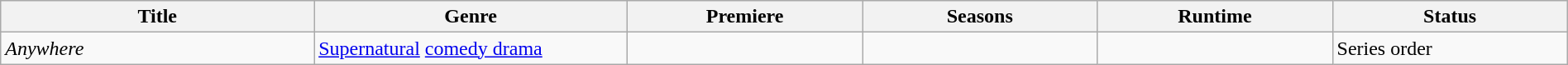<table class="wikitable sortable" style="width:100%;">
<tr>
<th style="width:20%;">Title</th>
<th style="width:20%;">Genre</th>
<th style="width:15%;">Premiere</th>
<th style="width:15%;">Seasons</th>
<th style="width:15%;">Runtime</th>
<th style="width:15%;">Status</th>
</tr>
<tr>
<td><em>Anywhere</em></td>
<td><a href='#'>Supernatural</a> <a href='#'>comedy drama</a></td>
<td></td>
<td></td>
<td></td>
<td>Series order</td>
</tr>
</table>
